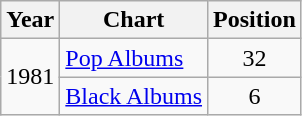<table class="wikitable">
<tr>
<th>Year</th>
<th>Chart</th>
<th>Position</th>
</tr>
<tr>
<td rowspan="2">1981</td>
<td><a href='#'>Pop Albums</a></td>
<td align="center">32</td>
</tr>
<tr>
<td><a href='#'>Black Albums</a></td>
<td align="center">6</td>
</tr>
</table>
